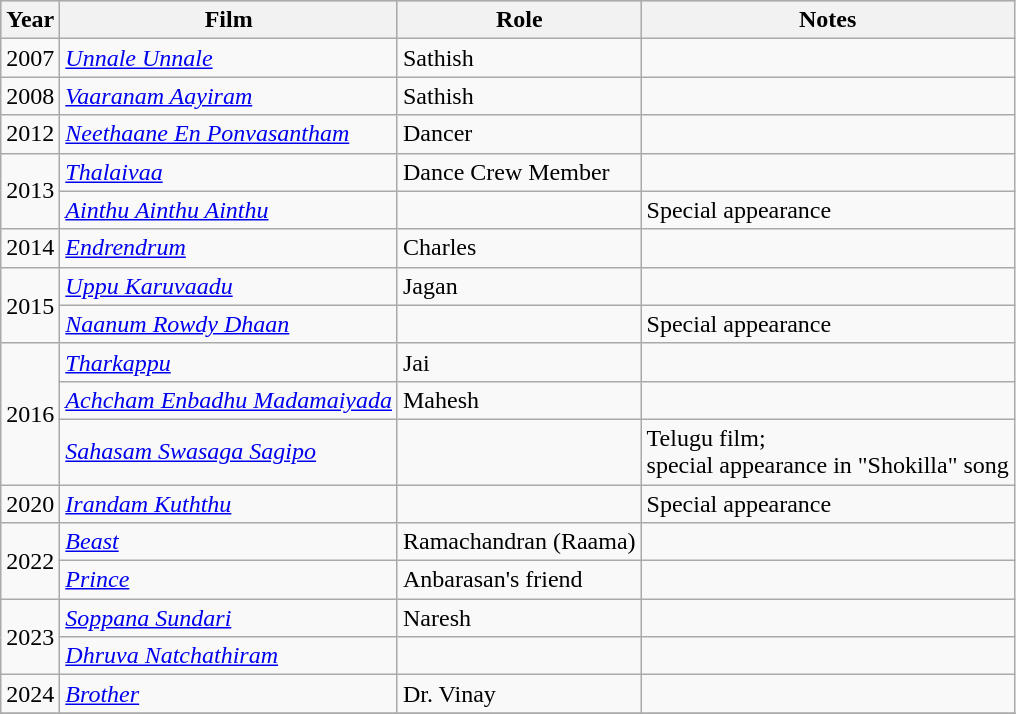<table class="wikitable">
<tr style="background:#ccc; text-align:center;">
<th>Year</th>
<th>Film</th>
<th>Role</th>
<th>Notes</th>
</tr>
<tr>
<td>2007</td>
<td><em><a href='#'>Unnale Unnale</a></em></td>
<td>Sathish</td>
<td></td>
</tr>
<tr>
<td>2008</td>
<td><em><a href='#'>Vaaranam Aayiram</a></em></td>
<td>Sathish</td>
<td></td>
</tr>
<tr>
<td>2012</td>
<td><em><a href='#'>Neethaane En Ponvasantham</a></em></td>
<td>Dancer</td>
<td></td>
</tr>
<tr>
<td rowspan="2">2013</td>
<td><em><a href='#'>Thalaivaa</a></em></td>
<td>Dance Crew Member</td>
<td></td>
</tr>
<tr>
<td><em><a href='#'>Ainthu Ainthu Ainthu</a></em></td>
<td></td>
<td>Special appearance</td>
</tr>
<tr>
<td>2014</td>
<td><em><a href='#'>Endrendrum</a></em></td>
<td>Charles</td>
<td></td>
</tr>
<tr>
<td rowspan="2">2015</td>
<td><em><a href='#'>Uppu Karuvaadu</a></em></td>
<td>Jagan</td>
<td></td>
</tr>
<tr>
<td><em><a href='#'>Naanum Rowdy Dhaan</a></em></td>
<td></td>
<td>Special appearance</td>
</tr>
<tr>
<td rowspan="3">2016</td>
<td><em><a href='#'>Tharkappu</a></em></td>
<td>Jai</td>
<td></td>
</tr>
<tr>
<td><em><a href='#'>Achcham Enbadhu Madamaiyada</a></em></td>
<td>Mahesh</td>
<td></td>
</tr>
<tr>
<td><em><a href='#'>Sahasam Swasaga Sagipo</a></em></td>
<td></td>
<td>Telugu film;<br>special appearance in "Shokilla" song</td>
</tr>
<tr>
<td>2020</td>
<td><em><a href='#'>Irandam Kuththu</a></em></td>
<td></td>
<td>Special appearance</td>
</tr>
<tr>
<td rowspan="2">2022</td>
<td><em><a href='#'>Beast</a></em></td>
<td>Ramachandran (Raama)</td>
<td></td>
</tr>
<tr>
<td><em><a href='#'>Prince</a></em></td>
<td>Anbarasan's friend</td>
<td></td>
</tr>
<tr>
<td rowspan="2">2023</td>
<td><em><a href='#'>Soppana Sundari</a></em></td>
<td>Naresh</td>
<td></td>
</tr>
<tr>
<td><em><a href='#'>Dhruva Natchathiram</a></em></td>
<td></td>
<td></td>
</tr>
<tr>
<td>2024</td>
<td><em><a href='#'>Brother</a></em></td>
<td>Dr. Vinay</td>
<td></td>
</tr>
<tr>
</tr>
</table>
